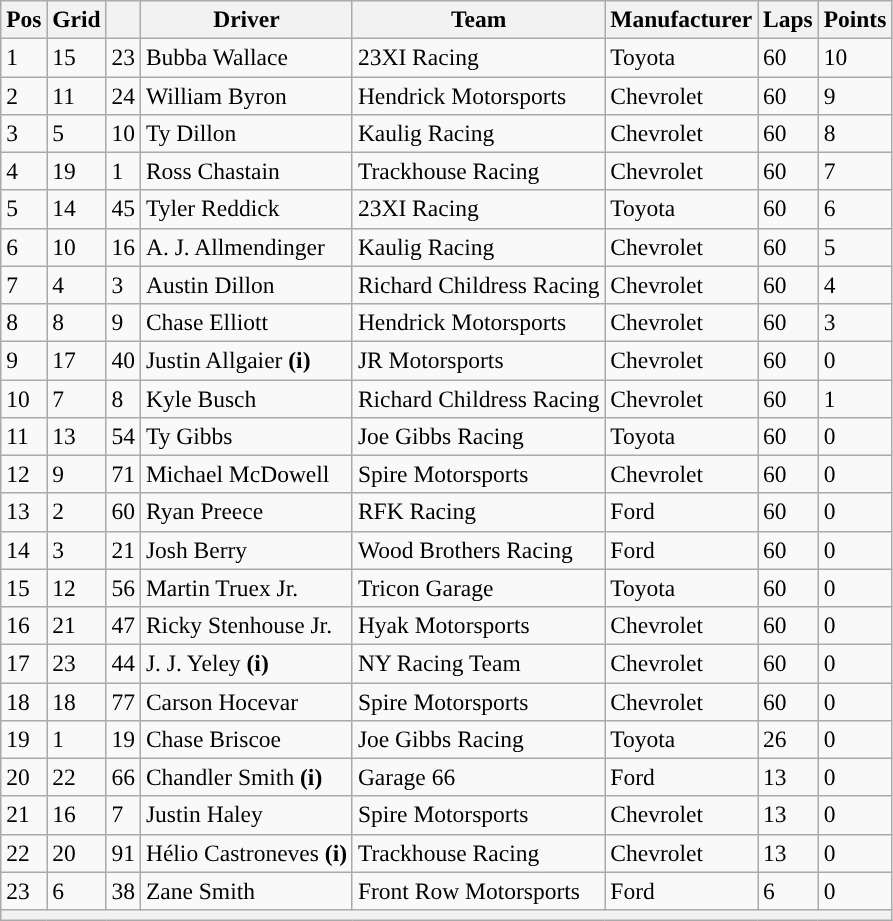<table class="wikitable" style="font-size:98%">
<tr>
<th>Pos</th>
<th>Grid</th>
<th></th>
<th>Driver</th>
<th>Team</th>
<th>Manufacturer</th>
<th>Laps</th>
<th>Points</th>
</tr>
<tr>
<td>1</td>
<td>15</td>
<td>23</td>
<td>Bubba Wallace</td>
<td>23XI Racing</td>
<td>Toyota</td>
<td>60</td>
<td>10</td>
</tr>
<tr>
<td>2</td>
<td>11</td>
<td>24</td>
<td>William Byron</td>
<td>Hendrick Motorsports</td>
<td>Chevrolet</td>
<td>60</td>
<td>9</td>
</tr>
<tr>
<td>3</td>
<td>5</td>
<td>10</td>
<td>Ty Dillon</td>
<td>Kaulig Racing</td>
<td>Chevrolet</td>
<td>60</td>
<td>8</td>
</tr>
<tr>
<td>4</td>
<td>19</td>
<td>1</td>
<td>Ross Chastain</td>
<td>Trackhouse Racing</td>
<td>Chevrolet</td>
<td>60</td>
<td>7</td>
</tr>
<tr>
<td>5</td>
<td>14</td>
<td>45</td>
<td>Tyler Reddick</td>
<td>23XI Racing</td>
<td>Toyota</td>
<td>60</td>
<td>6</td>
</tr>
<tr>
<td>6</td>
<td>10</td>
<td>16</td>
<td>A. J. Allmendinger</td>
<td>Kaulig Racing</td>
<td>Chevrolet</td>
<td>60</td>
<td>5</td>
</tr>
<tr>
<td>7</td>
<td>4</td>
<td>3</td>
<td>Austin Dillon</td>
<td>Richard Childress Racing</td>
<td>Chevrolet</td>
<td>60</td>
<td>4</td>
</tr>
<tr>
<td>8</td>
<td>8</td>
<td>9</td>
<td>Chase Elliott</td>
<td>Hendrick Motorsports</td>
<td>Chevrolet</td>
<td>60</td>
<td>3</td>
</tr>
<tr>
<td>9</td>
<td>17</td>
<td>40</td>
<td>Justin Allgaier <strong>(i)</strong></td>
<td>JR Motorsports</td>
<td>Chevrolet</td>
<td>60</td>
<td>0</td>
</tr>
<tr>
<td>10</td>
<td>7</td>
<td>8</td>
<td>Kyle Busch</td>
<td>Richard Childress Racing</td>
<td>Chevrolet</td>
<td>60</td>
<td>1</td>
</tr>
<tr>
<td>11</td>
<td>13</td>
<td>54</td>
<td>Ty Gibbs</td>
<td>Joe Gibbs Racing</td>
<td>Toyota</td>
<td>60</td>
<td>0</td>
</tr>
<tr>
<td>12</td>
<td>9</td>
<td>71</td>
<td>Michael McDowell</td>
<td>Spire Motorsports</td>
<td>Chevrolet</td>
<td>60</td>
<td>0</td>
</tr>
<tr>
<td>13</td>
<td>2</td>
<td>60</td>
<td>Ryan Preece</td>
<td>RFK Racing</td>
<td>Ford</td>
<td>60</td>
<td>0</td>
</tr>
<tr>
<td>14</td>
<td>3</td>
<td>21</td>
<td>Josh Berry</td>
<td>Wood Brothers Racing</td>
<td>Ford</td>
<td>60</td>
<td>0</td>
</tr>
<tr>
<td>15</td>
<td>12</td>
<td>56</td>
<td>Martin Truex Jr.</td>
<td>Tricon Garage</td>
<td>Toyota</td>
<td>60</td>
<td>0</td>
</tr>
<tr>
<td>16</td>
<td>21</td>
<td>47</td>
<td>Ricky Stenhouse Jr.</td>
<td>Hyak Motorsports</td>
<td>Chevrolet</td>
<td>60</td>
<td>0</td>
</tr>
<tr>
<td>17</td>
<td>23</td>
<td>44</td>
<td>J. J. Yeley <strong>(i)</strong></td>
<td>NY Racing Team</td>
<td>Chevrolet</td>
<td>60</td>
<td>0</td>
</tr>
<tr>
<td>18</td>
<td>18</td>
<td>77</td>
<td>Carson Hocevar</td>
<td>Spire Motorsports</td>
<td>Chevrolet</td>
<td>60</td>
<td>0</td>
</tr>
<tr>
<td>19</td>
<td>1</td>
<td>19</td>
<td>Chase Briscoe</td>
<td>Joe Gibbs Racing</td>
<td>Toyota</td>
<td>26</td>
<td>0</td>
</tr>
<tr>
<td>20</td>
<td>22</td>
<td>66</td>
<td>Chandler Smith <strong>(i)</strong></td>
<td>Garage 66</td>
<td>Ford</td>
<td>13</td>
<td>0</td>
</tr>
<tr>
<td>21</td>
<td>16</td>
<td>7</td>
<td>Justin Haley</td>
<td>Spire Motorsports</td>
<td>Chevrolet</td>
<td>13</td>
<td>0</td>
</tr>
<tr>
<td>22</td>
<td>20</td>
<td>91</td>
<td>Hélio Castroneves <strong>(i)</strong></td>
<td>Trackhouse Racing</td>
<td>Chevrolet</td>
<td>13</td>
<td>0</td>
</tr>
<tr>
<td>23</td>
<td>6</td>
<td>38</td>
<td>Zane Smith</td>
<td>Front Row Motorsports</td>
<td>Ford</td>
<td>6</td>
<td>0</td>
</tr>
<tr>
<th colspan="8"></th>
</tr>
</table>
